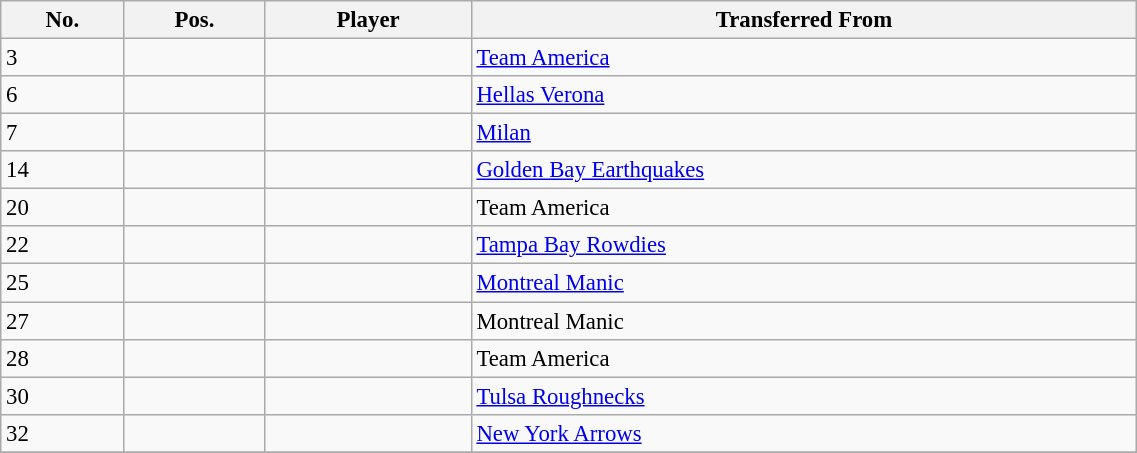<table class="wikitable sortable" style="width:60%; text-align:center; font-size:95%; text-align:left;">
<tr>
<th><strong>No.</strong></th>
<th><strong>Pos.</strong></th>
<th><strong>Player</strong></th>
<th><strong>Transferred From</strong></th>
</tr>
<tr>
<td>3</td>
<td align=center></td>
<td></td>
<td> <a href='#'>Team America</a></td>
</tr>
<tr>
<td>6</td>
<td align=center></td>
<td></td>
<td> <a href='#'>Hellas Verona</a></td>
</tr>
<tr>
<td>7</td>
<td align=center></td>
<td></td>
<td> <a href='#'>Milan</a></td>
</tr>
<tr>
<td>14</td>
<td align=center></td>
<td></td>
<td> <a href='#'>Golden Bay Earthquakes</a></td>
</tr>
<tr>
<td>20</td>
<td align=center></td>
<td></td>
<td> Team America</td>
</tr>
<tr>
<td>22</td>
<td align=center></td>
<td></td>
<td> <a href='#'>Tampa Bay Rowdies</a></td>
</tr>
<tr>
<td>25</td>
<td align=center></td>
<td></td>
<td> <a href='#'>Montreal Manic</a></td>
</tr>
<tr>
<td>27</td>
<td align=center></td>
<td></td>
<td> Montreal Manic</td>
</tr>
<tr>
<td>28</td>
<td align=center></td>
<td></td>
<td> Team America</td>
</tr>
<tr>
<td>30</td>
<td align=center></td>
<td></td>
<td> <a href='#'>Tulsa Roughnecks</a></td>
</tr>
<tr>
<td>32</td>
<td align=center></td>
<td></td>
<td> <a href='#'>New York Arrows</a></td>
</tr>
<tr>
</tr>
</table>
